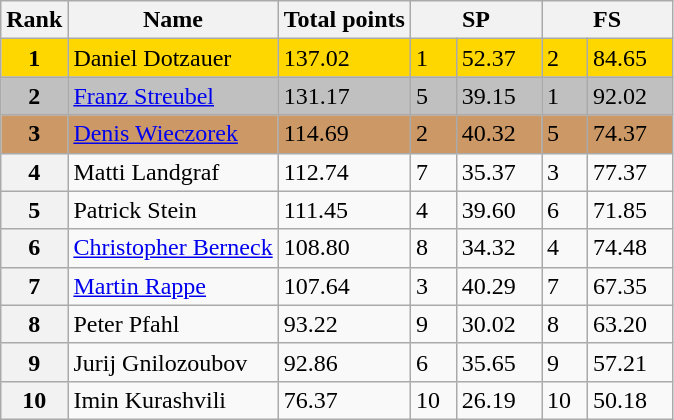<table class="wikitable">
<tr>
<th>Rank</th>
<th>Name</th>
<th>Total points</th>
<th colspan="2" width="80px">SP</th>
<th colspan="2" width="80px">FS</th>
</tr>
<tr bgcolor="gold">
<td align="center"><strong>1</strong></td>
<td>Daniel Dotzauer</td>
<td>137.02</td>
<td>1</td>
<td>52.37</td>
<td>2</td>
<td>84.65</td>
</tr>
<tr bgcolor="silver">
<td align="center"><strong>2</strong></td>
<td><a href='#'>Franz Streubel</a></td>
<td>131.17</td>
<td>5</td>
<td>39.15</td>
<td>1</td>
<td>92.02</td>
</tr>
<tr bgcolor="cc9966">
<td align="center"><strong>3</strong></td>
<td><a href='#'>Denis Wieczorek</a></td>
<td>114.69</td>
<td>2</td>
<td>40.32</td>
<td>5</td>
<td>74.37</td>
</tr>
<tr>
<th>4</th>
<td>Matti Landgraf</td>
<td>112.74</td>
<td>7</td>
<td>35.37</td>
<td>3</td>
<td>77.37</td>
</tr>
<tr>
<th>5</th>
<td>Patrick Stein</td>
<td>111.45</td>
<td>4</td>
<td>39.60</td>
<td>6</td>
<td>71.85</td>
</tr>
<tr>
<th>6</th>
<td><a href='#'>Christopher Berneck</a></td>
<td>108.80</td>
<td>8</td>
<td>34.32</td>
<td>4</td>
<td>74.48</td>
</tr>
<tr>
<th>7</th>
<td><a href='#'>Martin Rappe</a></td>
<td>107.64</td>
<td>3</td>
<td>40.29</td>
<td>7</td>
<td>67.35</td>
</tr>
<tr>
<th>8</th>
<td>Peter Pfahl</td>
<td>93.22</td>
<td>9</td>
<td>30.02</td>
<td>8</td>
<td>63.20</td>
</tr>
<tr>
<th>9</th>
<td>Jurij Gnilozoubov</td>
<td>92.86</td>
<td>6</td>
<td>35.65</td>
<td>9</td>
<td>57.21</td>
</tr>
<tr>
<th>10</th>
<td>Imin Kurashvili</td>
<td>76.37</td>
<td>10</td>
<td>26.19</td>
<td>10</td>
<td>50.18</td>
</tr>
</table>
